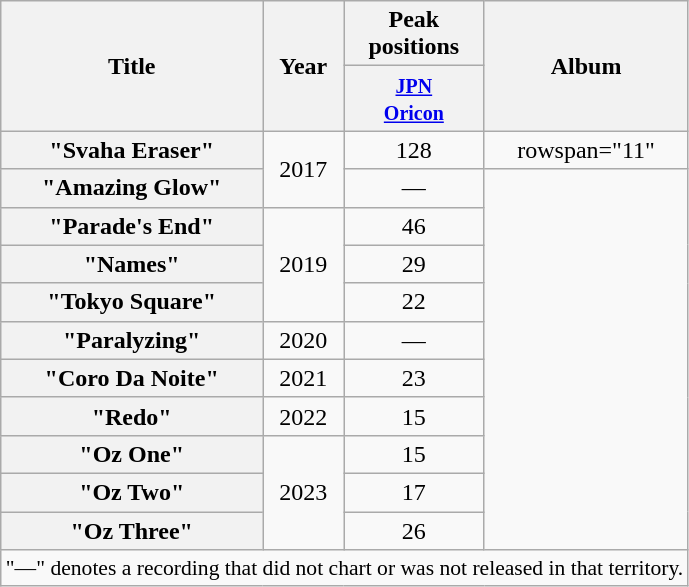<table class="wikitable plainrowheaders" style="text-align:center;">
<tr>
<th scope="col" rowspan="2">Title</th>
<th scope="col" rowspan="2">Year</th>
<th scope="col" colspan="1">Peak<br> positions</th>
<th scope="col" rowspan="2">Album</th>
</tr>
<tr>
<th scope="col" colspan="1"><small><a href='#'>JPN<br>Oricon</a></small><br></th>
</tr>
<tr>
<th scope="row">"Svaha Eraser"</th>
<td rowspan="2">2017</td>
<td>128</td>
<td>rowspan="11" </td>
</tr>
<tr>
<th scope="row">"Amazing Glow"</th>
<td>—</td>
</tr>
<tr>
<th scope="row">"Parade's End"</th>
<td rowspan="3">2019</td>
<td>46</td>
</tr>
<tr>
<th scope="row">"Names"</th>
<td>29</td>
</tr>
<tr>
<th scope="row">"Tokyo Square"</th>
<td>22</td>
</tr>
<tr>
<th scope="row">"Paralyzing"</th>
<td>2020</td>
<td>—</td>
</tr>
<tr>
<th scope="row">"Coro Da Noite"</th>
<td>2021</td>
<td>23</td>
</tr>
<tr>
<th scope="row">"Redo"</th>
<td>2022</td>
<td>15</td>
</tr>
<tr>
<th scope="row">"Oz One"</th>
<td rowspan="3">2023</td>
<td>15</td>
</tr>
<tr>
<th scope="row">"Oz Two"</th>
<td>17</td>
</tr>
<tr>
<th scope="row">"Oz Three"</th>
<td>26</td>
</tr>
<tr>
<td align="center" colspan="6" style="font-size:90%">"—" denotes a recording that did not chart or was not released in that territory.</td>
</tr>
</table>
